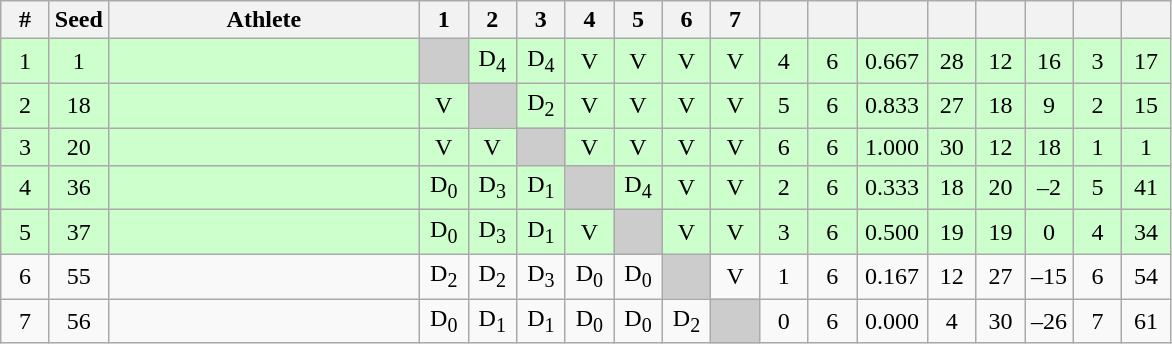<table class="wikitable" style="text-align:center">
<tr>
<th width="25">#</th>
<th width="25">Seed</th>
<th width="200">Athlete</th>
<th width="25">1</th>
<th width="25">2</th>
<th width="25">3</th>
<th width="25">4</th>
<th width="25">5</th>
<th width="25">6</th>
<th width="25">7</th>
<th width="25"></th>
<th width="25"></th>
<th width="40"></th>
<th width="25"></th>
<th width="25"></th>
<th width="25"></th>
<th width="25"></th>
<th width="25"></th>
</tr>
<tr bgcolor="#ccffcc">
<td>1</td>
<td>1</td>
<td align=left></td>
<td bgcolor="#cccccc"></td>
<td>D<sub>4</sub></td>
<td>D<sub>4</sub></td>
<td>V</td>
<td>V</td>
<td>V</td>
<td>V</td>
<td>4</td>
<td>6</td>
<td>0.667</td>
<td>28</td>
<td>12</td>
<td>16</td>
<td>3</td>
<td>17</td>
</tr>
<tr bgcolor="#ccffcc">
<td>2</td>
<td>18</td>
<td align=left></td>
<td>V</td>
<td bgcolor="#cccccc"></td>
<td>D<sub>2</sub></td>
<td>V</td>
<td>V</td>
<td>V</td>
<td>V</td>
<td>5</td>
<td>6</td>
<td>0.833</td>
<td>27</td>
<td>18</td>
<td>9</td>
<td>2</td>
<td>15</td>
</tr>
<tr bgcolor="#ccffcc">
<td>3</td>
<td>20</td>
<td align=left></td>
<td>V</td>
<td>V</td>
<td bgcolor="#cccccc"></td>
<td>V</td>
<td>V</td>
<td>V</td>
<td>V</td>
<td>6</td>
<td>6</td>
<td>1.000</td>
<td>30</td>
<td>12</td>
<td>18</td>
<td>1</td>
<td>1</td>
</tr>
<tr bgcolor="#ccffcc">
<td>4</td>
<td>36</td>
<td align=left></td>
<td>D<sub>0</sub></td>
<td>D<sub>3</sub></td>
<td>D<sub>1</sub></td>
<td bgcolor="#cccccc"></td>
<td>D<sub>4</sub></td>
<td>V</td>
<td>V</td>
<td>2</td>
<td>6</td>
<td>0.333</td>
<td>18</td>
<td>20</td>
<td>–2</td>
<td>5</td>
<td>41</td>
</tr>
<tr bgcolor="#ccffcc">
<td>5</td>
<td>37</td>
<td align=left></td>
<td>D<sub>0</sub></td>
<td>D<sub>3</sub></td>
<td>D<sub>1</sub></td>
<td>V</td>
<td bgcolor="#cccccc"></td>
<td>V</td>
<td>V</td>
<td>3</td>
<td>6</td>
<td>0.500</td>
<td>19</td>
<td>19</td>
<td>0</td>
<td>4</td>
<td>34</td>
</tr>
<tr>
<td>6</td>
<td>55</td>
<td align=left></td>
<td>D<sub>2</sub></td>
<td>D<sub>2</sub></td>
<td>D<sub>3</sub></td>
<td>D<sub>0</sub></td>
<td>D<sub>0</sub></td>
<td bgcolor="#cccccc"></td>
<td>V</td>
<td>1</td>
<td>6</td>
<td>0.167</td>
<td>12</td>
<td>27</td>
<td>–15</td>
<td>6</td>
<td>54</td>
</tr>
<tr>
<td>7</td>
<td>56</td>
<td align=left></td>
<td>D<sub>0</sub></td>
<td>D<sub>1</sub></td>
<td>D<sub>1</sub></td>
<td>D<sub>0</sub></td>
<td>D<sub>0</sub></td>
<td>D<sub>2</sub></td>
<td bgcolor="#cccccc"></td>
<td>0</td>
<td>6</td>
<td>0.000</td>
<td>4</td>
<td>30</td>
<td>–26</td>
<td>7</td>
<td>61</td>
</tr>
</table>
